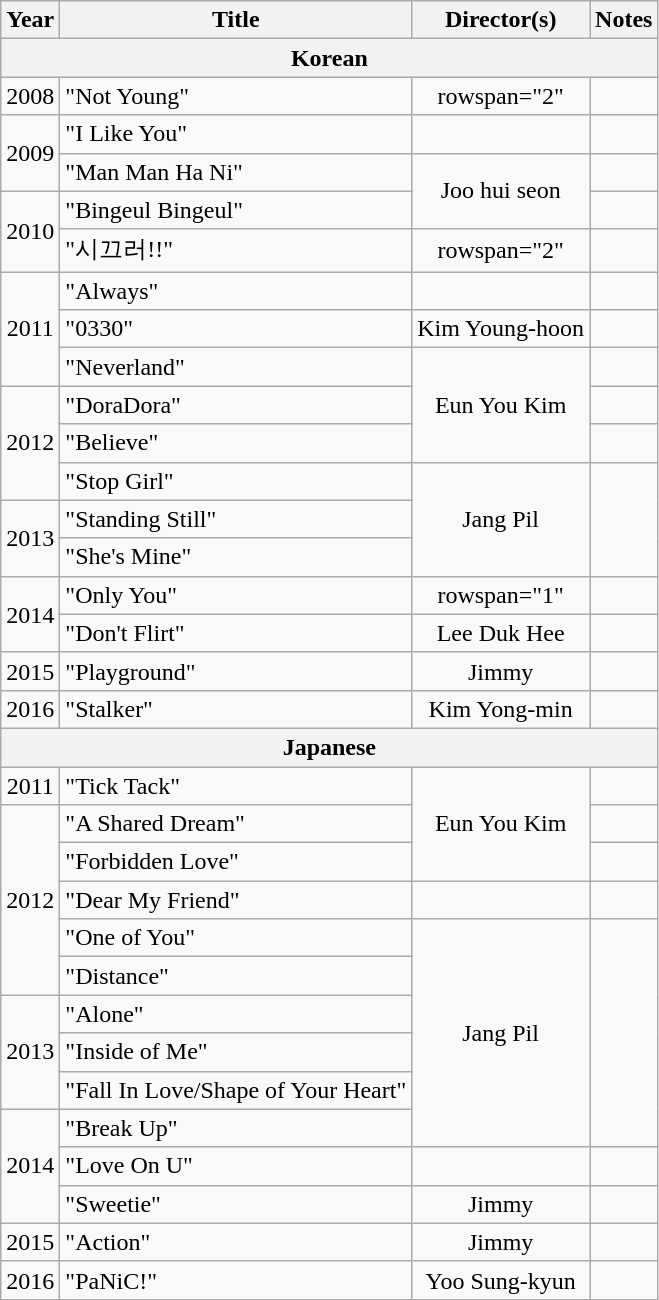<table class="wikitable" style="text-align:center;">
<tr>
<th scope="col">Year</th>
<th scope="col">Title</th>
<th scope="col">Director(s)</th>
<th scope="col">Notes</th>
</tr>
<tr>
<th colspan="4">Korean</th>
</tr>
<tr>
<td>2008</td>
<td align="left">"Not Young"</td>
<td>rowspan="2" </td>
<td></td>
</tr>
<tr>
<td rowspan=2>2009</td>
<td align="left">"I Like You"</td>
<td></td>
</tr>
<tr>
<td align="left">"Man Man Ha Ni"</td>
<td rowspan="2">Joo hui seon</td>
<td></td>
</tr>
<tr>
<td rowspan=2>2010</td>
<td align="left">"Bingeul Bingeul"</td>
<td></td>
</tr>
<tr>
<td align="left">"시끄러!!"</td>
<td>rowspan="2" </td>
<td></td>
</tr>
<tr>
<td rowspan="3">2011</td>
<td align="left">"Always"</td>
<td></td>
<td></td>
</tr>
<tr>
<td align="left">"0330"</td>
<td>Kim Young-hoon</td>
<td></td>
</tr>
<tr>
<td align="left">"Neverland"</td>
<td rowspan="3">Eun You Kim</td>
<td></td>
</tr>
<tr>
<td rowspan="3">2012</td>
<td align="left">"DoraDora"</td>
<td></td>
</tr>
<tr>
<td align="left">"Believe"</td>
<td></td>
</tr>
<tr>
<td align="left">"Stop Girl"</td>
<td rowspan="3">Jang Pil</td>
<td rowspan="3"></td>
</tr>
<tr>
<td rowspan="2">2013</td>
<td align="left">"Standing Still"</td>
</tr>
<tr>
<td align="left">"She's Mine"</td>
</tr>
<tr>
<td rowspan="2">2014</td>
<td align="left">"Only You"</td>
<td>rowspan="1" </td>
<td></td>
</tr>
<tr>
<td align="left">"Don't Flirt"</td>
<td>Lee Duk Hee</td>
<td></td>
</tr>
<tr>
<td>2015</td>
<td align="left">"Playground"</td>
<td>Jimmy</td>
<td></td>
</tr>
<tr>
<td>2016</td>
<td align="left">"Stalker"</td>
<td>Kim Yong-min</td>
<td></td>
</tr>
<tr>
<th colspan="4">Japanese</th>
</tr>
<tr>
<td>2011</td>
<td align="left">"Tick Tack"</td>
<td rowspan="3">Eun You Kim</td>
<td></td>
</tr>
<tr>
<td rowspan="5">2012</td>
<td align="left">"A Shared Dream"</td>
<td></td>
</tr>
<tr>
<td align="left">"Forbidden Love"</td>
<td></td>
</tr>
<tr>
<td align="left">"Dear My Friend"</td>
<td></td>
<td></td>
</tr>
<tr>
<td align="left">"One of You"</td>
<td rowspan="6">Jang Pil</td>
<td rowspan="6"></td>
</tr>
<tr>
<td align="left">"Distance"</td>
</tr>
<tr>
<td rowspan="3">2013</td>
<td align="left">"Alone"</td>
</tr>
<tr>
<td align="left">"Inside of Me"</td>
</tr>
<tr>
<td align="left">"Fall In Love/Shape of Your Heart"</td>
</tr>
<tr>
<td rowspan="3">2014</td>
<td align="left">"Break Up"</td>
</tr>
<tr>
<td align="left">"Love On U"</td>
<td></td>
<td></td>
</tr>
<tr>
<td align="left">"Sweetie"</td>
<td>Jimmy</td>
<td></td>
</tr>
<tr>
<td>2015</td>
<td align="left">"Action"</td>
<td>Jimmy</td>
<td></td>
</tr>
<tr>
<td>2016</td>
<td align="left">"PaNiC!"</td>
<td>Yoo Sung-kyun</td>
<td></td>
</tr>
</table>
